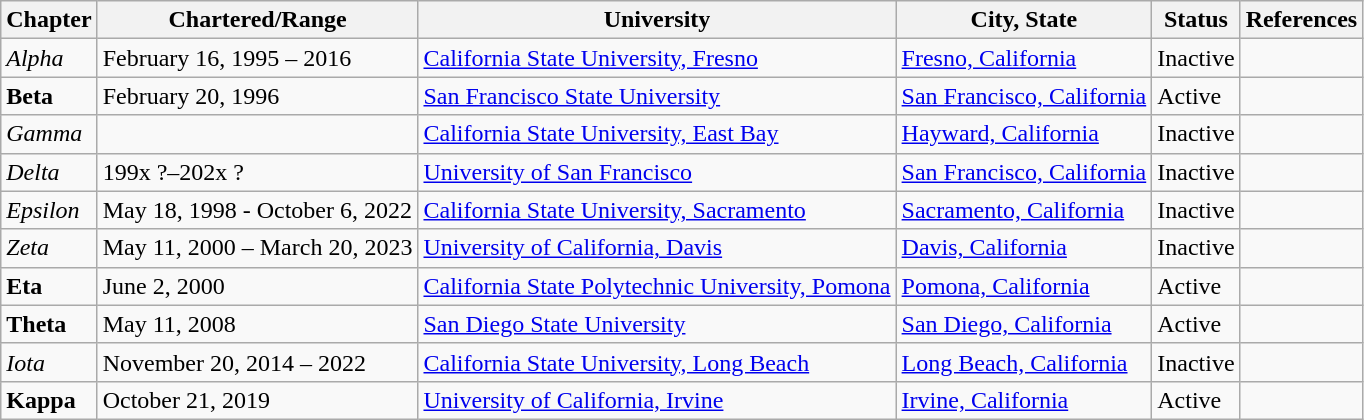<table class="wikitable sortable">
<tr>
<th>Chapter</th>
<th>Chartered/Range</th>
<th>University</th>
<th>City, State</th>
<th>Status</th>
<th>References</th>
</tr>
<tr>
<td><em>Alpha</em></td>
<td>February 16, 1995 – 2016</td>
<td><a href='#'>California State University, Fresno</a></td>
<td><a href='#'>Fresno, California</a></td>
<td>Inactive</td>
<td></td>
</tr>
<tr>
<td><strong>Beta</strong></td>
<td>February 20, 1996</td>
<td><a href='#'>San Francisco State University</a></td>
<td><a href='#'>San Francisco, California</a></td>
<td>Active</td>
<td></td>
</tr>
<tr>
<td><em>Gamma</em></td>
<td></td>
<td><a href='#'>California State University, East Bay</a></td>
<td><a href='#'>Hayward, California</a></td>
<td>Inactive</td>
<td></td>
</tr>
<tr>
<td><em>Delta</em></td>
<td>199x ?–202x ?</td>
<td><a href='#'>University of San Francisco</a></td>
<td><a href='#'>San Francisco, California</a></td>
<td>Inactive</td>
<td></td>
</tr>
<tr>
<td><em>Epsilon</em></td>
<td>May 18, 1998 - October 6, 2022</td>
<td><a href='#'>California State University, Sacramento</a></td>
<td><a href='#'>Sacramento, California</a></td>
<td>Inactive</td>
<td></td>
</tr>
<tr>
<td><em>Zeta</em></td>
<td>May 11, 2000 – March 20, 2023</td>
<td><a href='#'>University of California, Davis</a></td>
<td><a href='#'>Davis, California</a></td>
<td>Inactive</td>
<td></td>
</tr>
<tr>
<td><strong>Eta</strong></td>
<td>June 2, 2000</td>
<td><a href='#'>California State Polytechnic University, Pomona</a></td>
<td><a href='#'>Pomona, California</a></td>
<td>Active</td>
<td></td>
</tr>
<tr>
<td><strong>Theta</strong></td>
<td>May 11, 2008</td>
<td><a href='#'>San Diego State University</a></td>
<td><a href='#'>San Diego, California</a></td>
<td>Active</td>
<td></td>
</tr>
<tr>
<td><em>Iota</em></td>
<td>November 20, 2014 – 2022</td>
<td><a href='#'>California State University, Long Beach</a></td>
<td><a href='#'>Long Beach, California</a></td>
<td>Inactive</td>
<td></td>
</tr>
<tr>
<td><strong>Kappa</strong></td>
<td>October 21, 2019</td>
<td><a href='#'>University of California, Irvine</a></td>
<td><a href='#'>Irvine, California</a></td>
<td>Active</td>
<td></td>
</tr>
</table>
